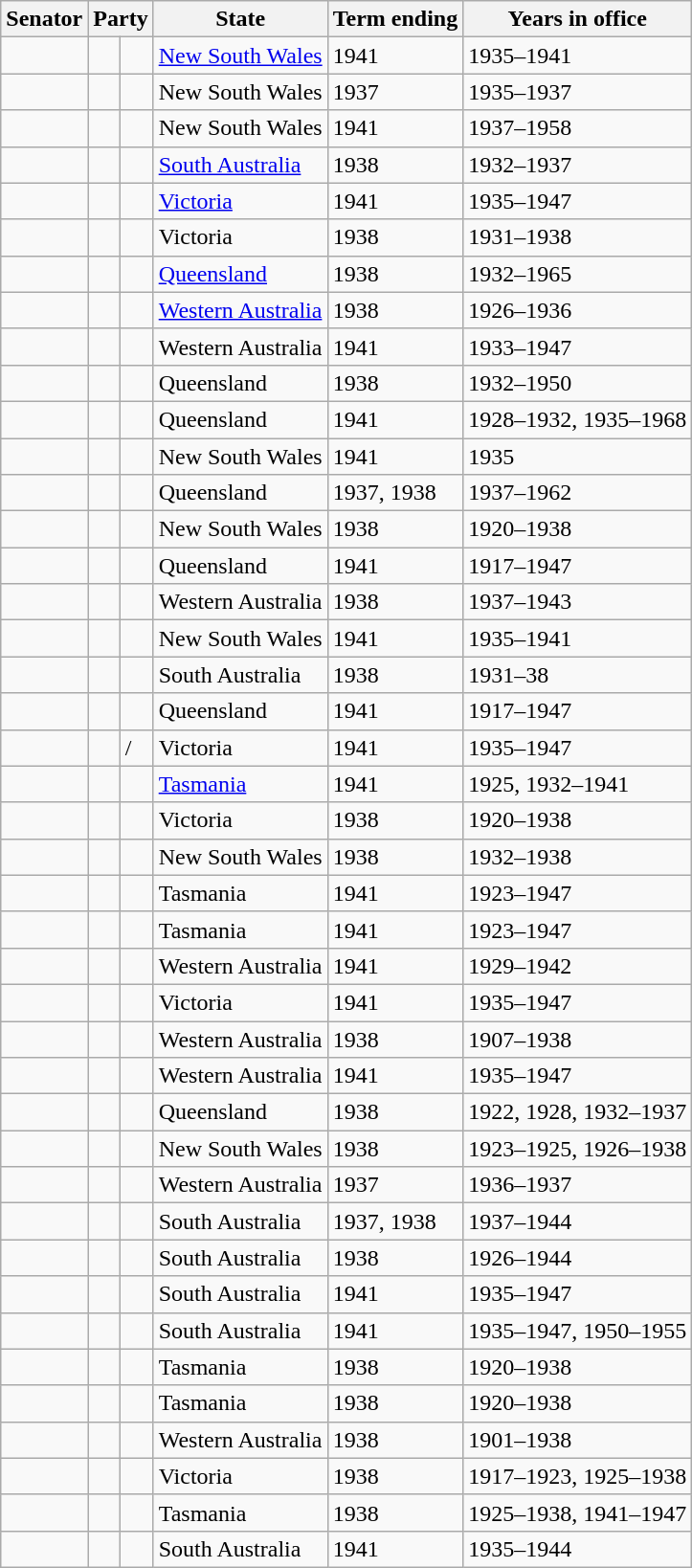<table class="wikitable sortable">
<tr>
<th>Senator</th>
<th colspan=2>Party</th>
<th>State</th>
<th>Term ending</th>
<th>Years in office</th>
</tr>
<tr>
<td></td>
<td> </td>
<td></td>
<td><a href='#'>New South Wales</a></td>
<td>1941</td>
<td>1935–1941</td>
</tr>
<tr>
<td> </td>
<td> </td>
<td></td>
<td>New South Wales</td>
<td>1937 </td>
<td>1935–1937</td>
</tr>
<tr>
<td> </td>
<td> </td>
<td></td>
<td>New South Wales</td>
<td>1941</td>
<td>1937–1958</td>
</tr>
<tr>
<td> </td>
<td> </td>
<td></td>
<td><a href='#'>South Australia</a></td>
<td>1938</td>
<td>1932–1937</td>
</tr>
<tr>
<td></td>
<td> </td>
<td></td>
<td><a href='#'>Victoria</a></td>
<td>1941</td>
<td>1935–1947</td>
</tr>
<tr>
<td></td>
<td> </td>
<td></td>
<td>Victoria</td>
<td>1938</td>
<td>1931–1938</td>
</tr>
<tr>
<td></td>
<td> </td>
<td></td>
<td><a href='#'>Queensland</a></td>
<td>1938</td>
<td>1932–1965</td>
</tr>
<tr>
<td> </td>
<td> </td>
<td></td>
<td><a href='#'>Western Australia</a></td>
<td>1938</td>
<td>1926–1936</td>
</tr>
<tr>
<td></td>
<td> </td>
<td></td>
<td>Western Australia</td>
<td>1941</td>
<td>1933–1947</td>
</tr>
<tr>
<td></td>
<td> </td>
<td></td>
<td>Queensland</td>
<td>1938</td>
<td>1932–1950</td>
</tr>
<tr>
<td></td>
<td> </td>
<td></td>
<td>Queensland</td>
<td>1941</td>
<td>1928–1932, 1935–1968</td>
</tr>
<tr>
<td> </td>
<td> </td>
<td></td>
<td>New South Wales</td>
<td>1941</td>
<td>1935</td>
</tr>
<tr>
<td> </td>
<td> </td>
<td></td>
<td>Queensland</td>
<td>1937, 1938</td>
<td>1937–1962</td>
</tr>
<tr>
<td></td>
<td> </td>
<td></td>
<td>New South Wales</td>
<td>1938</td>
<td>1920–1938</td>
</tr>
<tr>
<td></td>
<td> </td>
<td></td>
<td>Queensland</td>
<td>1941</td>
<td>1917–1947</td>
</tr>
<tr>
<td> </td>
<td> </td>
<td></td>
<td>Western Australia</td>
<td>1938</td>
<td>1937–1943</td>
</tr>
<tr>
<td></td>
<td> </td>
<td></td>
<td>New South Wales</td>
<td>1941</td>
<td>1935–1941</td>
</tr>
<tr>
<td></td>
<td> </td>
<td></td>
<td>South Australia</td>
<td>1938</td>
<td>1931–38</td>
</tr>
<tr>
<td></td>
<td> </td>
<td></td>
<td>Queensland</td>
<td>1941</td>
<td>1917–1947</td>
</tr>
<tr>
<td></td>
<td> </td>
<td> /  </td>
<td>Victoria</td>
<td>1941</td>
<td>1935–1947</td>
</tr>
<tr>
<td></td>
<td> </td>
<td></td>
<td><a href='#'>Tasmania</a></td>
<td>1941</td>
<td>1925, 1932–1941</td>
</tr>
<tr>
<td></td>
<td> </td>
<td></td>
<td>Victoria</td>
<td>1938</td>
<td>1920–1938</td>
</tr>
<tr>
<td></td>
<td> </td>
<td></td>
<td>New South Wales</td>
<td>1938</td>
<td>1932–1938</td>
</tr>
<tr>
<td></td>
<td> </td>
<td></td>
<td>Tasmania</td>
<td>1941</td>
<td>1923–1947</td>
</tr>
<tr>
<td></td>
<td> </td>
<td></td>
<td>Tasmania</td>
<td>1941</td>
<td>1923–1947</td>
</tr>
<tr>
<td></td>
<td> </td>
<td></td>
<td>Western Australia</td>
<td>1941</td>
<td>1929–1942</td>
</tr>
<tr>
<td></td>
<td> </td>
<td></td>
<td>Victoria</td>
<td>1941</td>
<td>1935–1947</td>
</tr>
<tr>
<td></td>
<td> </td>
<td></td>
<td>Western Australia</td>
<td>1938</td>
<td>1907–1938</td>
</tr>
<tr>
<td></td>
<td> </td>
<td></td>
<td>Western Australia</td>
<td>1941</td>
<td>1935–1947</td>
</tr>
<tr>
<td> </td>
<td> </td>
<td></td>
<td>Queensland</td>
<td>1938</td>
<td>1922, 1928, 1932–1937</td>
</tr>
<tr>
<td></td>
<td> </td>
<td></td>
<td>New South Wales</td>
<td>1938</td>
<td>1923–1925, 1926–1938</td>
</tr>
<tr>
<td> </td>
<td> </td>
<td></td>
<td>Western Australia</td>
<td>1937 </td>
<td>1936–1937</td>
</tr>
<tr>
<td> </td>
<td> </td>
<td></td>
<td>South Australia</td>
<td>1937, 1938</td>
<td>1937–1944</td>
</tr>
<tr>
<td></td>
<td> </td>
<td></td>
<td>South Australia</td>
<td>1938</td>
<td>1926–1944</td>
</tr>
<tr>
<td></td>
<td> </td>
<td></td>
<td>South Australia</td>
<td>1941</td>
<td>1935–1947</td>
</tr>
<tr>
<td></td>
<td> </td>
<td></td>
<td>South Australia</td>
<td>1941</td>
<td>1935–1947, 1950–1955</td>
</tr>
<tr>
<td></td>
<td> </td>
<td></td>
<td>Tasmania</td>
<td>1938</td>
<td>1920–1938</td>
</tr>
<tr>
<td></td>
<td> </td>
<td></td>
<td>Tasmania</td>
<td>1938</td>
<td>1920–1938</td>
</tr>
<tr>
<td> </td>
<td> </td>
<td></td>
<td>Western Australia</td>
<td>1938</td>
<td>1901–1938</td>
</tr>
<tr>
<td></td>
<td> </td>
<td></td>
<td>Victoria</td>
<td>1938</td>
<td>1917–1923, 1925–1938</td>
</tr>
<tr>
<td></td>
<td> </td>
<td></td>
<td>Tasmania</td>
<td>1938</td>
<td>1925–1938, 1941–1947</td>
</tr>
<tr>
<td></td>
<td> </td>
<td></td>
<td>South Australia</td>
<td>1941</td>
<td>1935–1944</td>
</tr>
</table>
